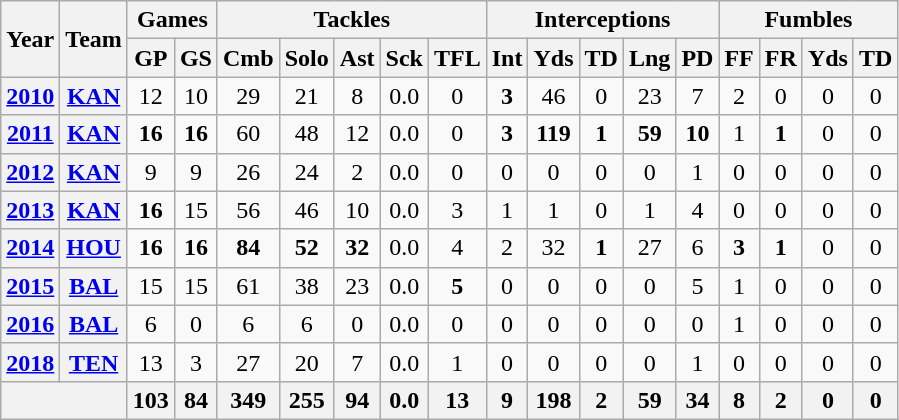<table class="wikitable" style="text-align:center">
<tr>
<th rowspan="2">Year</th>
<th rowspan="2">Team</th>
<th colspan="2">Games</th>
<th colspan="5">Tackles</th>
<th colspan="5">Interceptions</th>
<th colspan="4">Fumbles</th>
</tr>
<tr>
<th>GP</th>
<th>GS</th>
<th>Cmb</th>
<th>Solo</th>
<th>Ast</th>
<th>Sck</th>
<th>TFL</th>
<th>Int</th>
<th>Yds</th>
<th>TD</th>
<th>Lng</th>
<th>PD</th>
<th>FF</th>
<th>FR</th>
<th>Yds</th>
<th>TD</th>
</tr>
<tr>
<th><a href='#'>2010</a></th>
<th><a href='#'>KAN</a></th>
<td>12</td>
<td>10</td>
<td>29</td>
<td>21</td>
<td>8</td>
<td>0.0</td>
<td>0</td>
<td><strong>3</strong></td>
<td>46</td>
<td>0</td>
<td>23</td>
<td>7</td>
<td>2</td>
<td>0</td>
<td>0</td>
<td>0</td>
</tr>
<tr>
<th><a href='#'>2011</a></th>
<th><a href='#'>KAN</a></th>
<td><strong>16</strong></td>
<td><strong>16</strong></td>
<td>60</td>
<td>48</td>
<td>12</td>
<td>0.0</td>
<td>0</td>
<td><strong>3</strong></td>
<td><strong>119</strong></td>
<td><strong>1</strong></td>
<td><strong>59</strong></td>
<td><strong>10</strong></td>
<td>1</td>
<td><strong>1</strong></td>
<td>0</td>
<td>0</td>
</tr>
<tr>
<th><a href='#'>2012</a></th>
<th><a href='#'>KAN</a></th>
<td>9</td>
<td>9</td>
<td>26</td>
<td>24</td>
<td>2</td>
<td>0.0</td>
<td>0</td>
<td>0</td>
<td>0</td>
<td>0</td>
<td>0</td>
<td>1</td>
<td>0</td>
<td>0</td>
<td>0</td>
<td>0</td>
</tr>
<tr>
<th><a href='#'>2013</a></th>
<th><a href='#'>KAN</a></th>
<td><strong>16</strong></td>
<td>15</td>
<td>56</td>
<td>46</td>
<td>10</td>
<td>0.0</td>
<td>3</td>
<td>1</td>
<td>1</td>
<td>0</td>
<td>1</td>
<td>4</td>
<td>0</td>
<td>0</td>
<td>0</td>
<td>0</td>
</tr>
<tr>
<th><a href='#'>2014</a></th>
<th><a href='#'>HOU</a></th>
<td><strong>16</strong></td>
<td><strong>16</strong></td>
<td><strong>84</strong></td>
<td><strong>52</strong></td>
<td><strong>32</strong></td>
<td>0.0</td>
<td>4</td>
<td>2</td>
<td>32</td>
<td><strong>1</strong></td>
<td>27</td>
<td>6</td>
<td><strong>3</strong></td>
<td><strong>1</strong></td>
<td>0</td>
<td>0</td>
</tr>
<tr>
<th><a href='#'>2015</a></th>
<th><a href='#'>BAL</a></th>
<td>15</td>
<td>15</td>
<td>61</td>
<td>38</td>
<td>23</td>
<td>0.0</td>
<td><strong>5</strong></td>
<td>0</td>
<td>0</td>
<td>0</td>
<td>0</td>
<td>5</td>
<td>1</td>
<td>0</td>
<td>0</td>
<td>0</td>
</tr>
<tr>
<th><a href='#'>2016</a></th>
<th><a href='#'>BAL</a></th>
<td>6</td>
<td>0</td>
<td>6</td>
<td>6</td>
<td>0</td>
<td>0.0</td>
<td>0</td>
<td>0</td>
<td>0</td>
<td>0</td>
<td>0</td>
<td>0</td>
<td>1</td>
<td>0</td>
<td>0</td>
<td>0</td>
</tr>
<tr>
<th><a href='#'>2018</a></th>
<th><a href='#'>TEN</a></th>
<td>13</td>
<td>3</td>
<td>27</td>
<td>20</td>
<td>7</td>
<td>0.0</td>
<td>1</td>
<td>0</td>
<td>0</td>
<td>0</td>
<td>0</td>
<td>1</td>
<td>0</td>
<td>0</td>
<td>0</td>
<td>0</td>
</tr>
<tr>
<th colspan="2"></th>
<th>103</th>
<th>84</th>
<th>349</th>
<th>255</th>
<th>94</th>
<th>0.0</th>
<th>13</th>
<th>9</th>
<th>198</th>
<th>2</th>
<th>59</th>
<th>34</th>
<th>8</th>
<th>2</th>
<th>0</th>
<th>0</th>
</tr>
</table>
